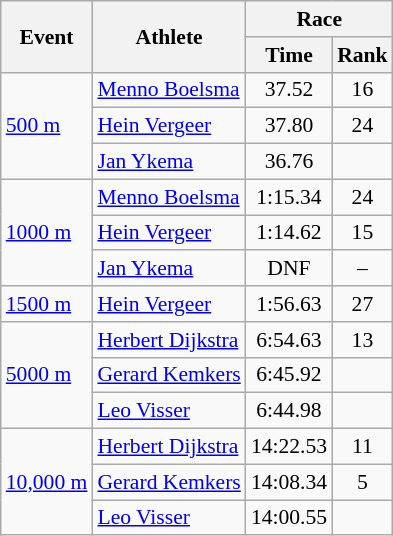<table class="wikitable" border="1" style="font-size:90%">
<tr>
<th rowspan=2>Event</th>
<th rowspan=2>Athlete</th>
<th colspan=2>Race</th>
</tr>
<tr>
<th>Time</th>
<th>Rank</th>
</tr>
<tr>
<td rowspan=3><a href='#'>500 m</a></td>
<td><a href='#'>Menno Boelsma</a></td>
<td align=center>37.52</td>
<td align=center>16</td>
</tr>
<tr>
<td><a href='#'>Hein Vergeer</a></td>
<td align=center>37.80</td>
<td align=center>24</td>
</tr>
<tr>
<td><a href='#'>Jan Ykema</a></td>
<td align=center>36.76</td>
<td align=center></td>
</tr>
<tr>
<td rowspan=3><a href='#'>1000 m</a></td>
<td><a href='#'>Menno Boelsma</a></td>
<td align=center>1:15.34</td>
<td align=center>24</td>
</tr>
<tr>
<td><a href='#'>Hein Vergeer</a></td>
<td align=center>1:14.62</td>
<td align=center>15</td>
</tr>
<tr>
<td><a href='#'>Jan Ykema</a></td>
<td align=center>DNF</td>
<td align=center>–</td>
</tr>
<tr>
<td><a href='#'>1500 m</a></td>
<td><a href='#'>Hein Vergeer</a></td>
<td align=center>1:56.63</td>
<td align=center>27</td>
</tr>
<tr>
<td rowspan=3><a href='#'>5000 m</a></td>
<td><a href='#'>Herbert Dijkstra</a></td>
<td align=center>6:54.63</td>
<td align=center>13</td>
</tr>
<tr>
<td><a href='#'>Gerard Kemkers</a></td>
<td align=center>6:45.92</td>
<td align=center></td>
</tr>
<tr>
<td><a href='#'>Leo Visser</a></td>
<td align=center>6:44.98</td>
<td align=center></td>
</tr>
<tr>
<td rowspan=3><a href='#'>10,000 m</a></td>
<td><a href='#'>Herbert Dijkstra</a></td>
<td align=center>14:22.53</td>
<td align=center>11</td>
</tr>
<tr>
<td><a href='#'>Gerard Kemkers</a></td>
<td align=center>14:08.34</td>
<td align=center>5</td>
</tr>
<tr>
<td><a href='#'>Leo Visser</a></td>
<td align=center>14:00.55</td>
<td align=center></td>
</tr>
</table>
